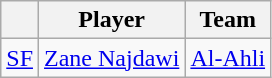<table class="wikitable">
<tr>
<th style="text-align:center;"></th>
<th style="text-align:center;">Player</th>
<th style="text-align:center;">Team</th>
</tr>
<tr>
<td style="text-align:center;"><a href='#'>SF</a></td>
<td> <a href='#'>Zane Najdawi</a></td>
<td><a href='#'>Al-Ahli</a></td>
</tr>
</table>
